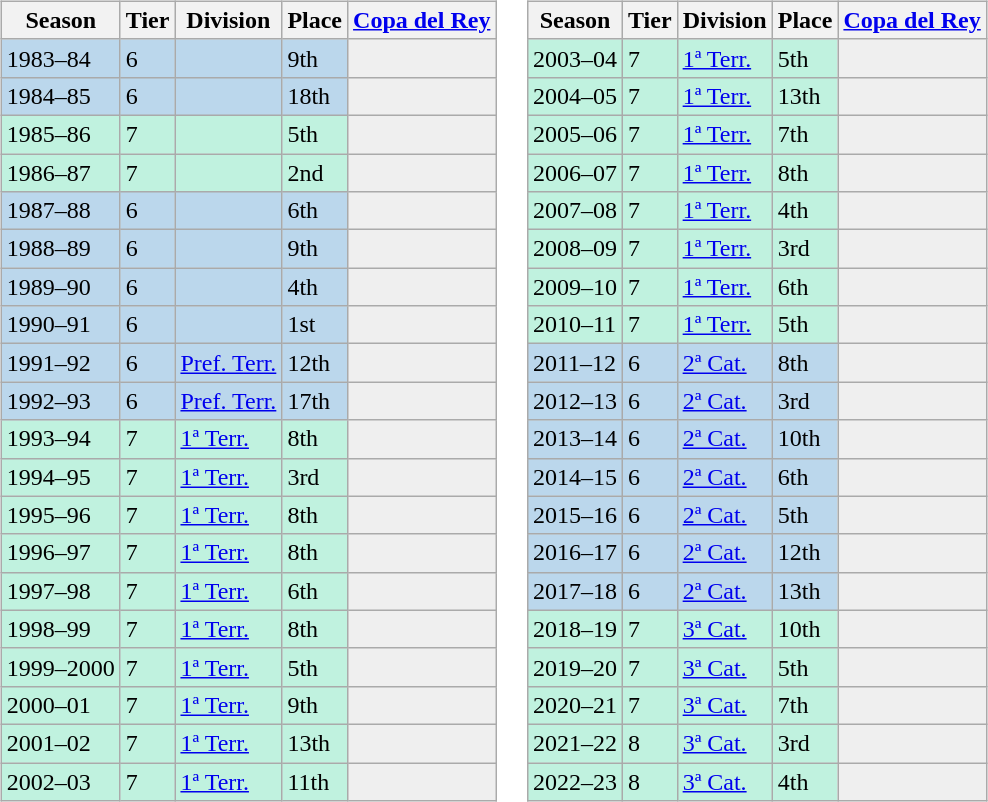<table>
<tr>
<td valign="top" width=0%><br><table class="wikitable">
<tr style="background:#f0f6fa;">
<th>Season</th>
<th>Tier</th>
<th>Division</th>
<th>Place</th>
<th><a href='#'>Copa del Rey</a></th>
</tr>
<tr>
<td style="background:#BBD7EC;">1983–84</td>
<td style="background:#BBD7EC;">6</td>
<td style="background:#BBD7EC;"></td>
<td style="background:#BBD7EC;">9th</td>
<th style="background:#efefef;"></th>
</tr>
<tr>
<td style="background:#BBD7EC;">1984–85</td>
<td style="background:#BBD7EC;">6</td>
<td style="background:#BBD7EC;"></td>
<td style="background:#BBD7EC;">18th</td>
<th style="background:#efefef;"></th>
</tr>
<tr>
<td style="background:#C0F2DF;">1985–86</td>
<td style="background:#C0F2DF;">7</td>
<td style="background:#C0F2DF;"></td>
<td style="background:#C0F2DF;">5th</td>
<th style="background:#efefef;"></th>
</tr>
<tr>
<td style="background:#C0F2DF;">1986–87</td>
<td style="background:#C0F2DF;">7</td>
<td style="background:#C0F2DF;"></td>
<td style="background:#C0F2DF;">2nd</td>
<th style="background:#efefef;"></th>
</tr>
<tr>
<td style="background:#BBD7EC;">1987–88</td>
<td style="background:#BBD7EC;">6</td>
<td style="background:#BBD7EC;"></td>
<td style="background:#BBD7EC;">6th</td>
<th style="background:#efefef;"></th>
</tr>
<tr>
<td style="background:#BBD7EC;">1988–89</td>
<td style="background:#BBD7EC;">6</td>
<td style="background:#BBD7EC;"></td>
<td style="background:#BBD7EC;">9th</td>
<th style="background:#efefef;"></th>
</tr>
<tr>
<td style="background:#BBD7EC;">1989–90</td>
<td style="background:#BBD7EC;">6</td>
<td style="background:#BBD7EC;"></td>
<td style="background:#BBD7EC;">4th</td>
<th style="background:#efefef;"></th>
</tr>
<tr>
<td style="background:#BBD7EC;">1990–91</td>
<td style="background:#BBD7EC;">6</td>
<td style="background:#BBD7EC;"></td>
<td style="background:#BBD7EC;">1st</td>
<th style="background:#efefef;"></th>
</tr>
<tr>
<td style="background:#BBD7EC;">1991–92</td>
<td style="background:#BBD7EC;">6</td>
<td style="background:#BBD7EC;"><a href='#'>Pref. Terr.</a></td>
<td style="background:#BBD7EC;">12th</td>
<th style="background:#efefef;"></th>
</tr>
<tr>
<td style="background:#BBD7EC;">1992–93</td>
<td style="background:#BBD7EC;">6</td>
<td style="background:#BBD7EC;"><a href='#'>Pref. Terr.</a></td>
<td style="background:#BBD7EC;">17th</td>
<th style="background:#efefef;"></th>
</tr>
<tr>
<td style="background:#C0F2DF;">1993–94</td>
<td style="background:#C0F2DF;">7</td>
<td style="background:#C0F2DF;"><a href='#'>1ª Terr.</a></td>
<td style="background:#C0F2DF;">8th</td>
<th style="background:#efefef;"></th>
</tr>
<tr>
<td style="background:#C0F2DF;">1994–95</td>
<td style="background:#C0F2DF;">7</td>
<td style="background:#C0F2DF;"><a href='#'>1ª Terr.</a></td>
<td style="background:#C0F2DF;">3rd</td>
<th style="background:#efefef;"></th>
</tr>
<tr>
<td style="background:#C0F2DF;">1995–96</td>
<td style="background:#C0F2DF;">7</td>
<td style="background:#C0F2DF;"><a href='#'>1ª Terr.</a></td>
<td style="background:#C0F2DF;">8th</td>
<th style="background:#efefef;"></th>
</tr>
<tr>
<td style="background:#C0F2DF;">1996–97</td>
<td style="background:#C0F2DF;">7</td>
<td style="background:#C0F2DF;"><a href='#'>1ª Terr.</a></td>
<td style="background:#C0F2DF;">8th</td>
<th style="background:#efefef;"></th>
</tr>
<tr>
<td style="background:#C0F2DF;">1997–98</td>
<td style="background:#C0F2DF;">7</td>
<td style="background:#C0F2DF;"><a href='#'>1ª Terr.</a></td>
<td style="background:#C0F2DF;">6th</td>
<th style="background:#efefef;"></th>
</tr>
<tr>
<td style="background:#C0F2DF;">1998–99</td>
<td style="background:#C0F2DF;">7</td>
<td style="background:#C0F2DF;"><a href='#'>1ª Terr.</a></td>
<td style="background:#C0F2DF;">8th</td>
<th style="background:#efefef;"></th>
</tr>
<tr>
<td style="background:#C0F2DF;">1999–2000</td>
<td style="background:#C0F2DF;">7</td>
<td style="background:#C0F2DF;"><a href='#'>1ª Terr.</a></td>
<td style="background:#C0F2DF;">5th</td>
<th style="background:#efefef;"></th>
</tr>
<tr>
<td style="background:#C0F2DF;">2000–01</td>
<td style="background:#C0F2DF;">7</td>
<td style="background:#C0F2DF;"><a href='#'>1ª Terr.</a></td>
<td style="background:#C0F2DF;">9th</td>
<th style="background:#efefef;"></th>
</tr>
<tr>
<td style="background:#C0F2DF;">2001–02</td>
<td style="background:#C0F2DF;">7</td>
<td style="background:#C0F2DF;"><a href='#'>1ª Terr.</a></td>
<td style="background:#C0F2DF;">13th</td>
<th style="background:#efefef;"></th>
</tr>
<tr>
<td style="background:#C0F2DF;">2002–03</td>
<td style="background:#C0F2DF;">7</td>
<td style="background:#C0F2DF;"><a href='#'>1ª Terr.</a></td>
<td style="background:#C0F2DF;">11th</td>
<th style="background:#efefef;"></th>
</tr>
</table>
</td>
<td valign="top" width=0%><br><table class="wikitable">
<tr style="background:#f0f6fa;">
<th>Season</th>
<th>Tier</th>
<th>Division</th>
<th>Place</th>
<th><a href='#'>Copa del Rey</a></th>
</tr>
<tr>
<td style="background:#C0F2DF;">2003–04</td>
<td style="background:#C0F2DF;">7</td>
<td style="background:#C0F2DF;"><a href='#'>1ª Terr.</a></td>
<td style="background:#C0F2DF;">5th</td>
<th style="background:#efefef;"></th>
</tr>
<tr>
<td style="background:#C0F2DF;">2004–05</td>
<td style="background:#C0F2DF;">7</td>
<td style="background:#C0F2DF;"><a href='#'>1ª Terr.</a></td>
<td style="background:#C0F2DF;">13th</td>
<th style="background:#efefef;"></th>
</tr>
<tr>
<td style="background:#C0F2DF;">2005–06</td>
<td style="background:#C0F2DF;">7</td>
<td style="background:#C0F2DF;"><a href='#'>1ª Terr.</a></td>
<td style="background:#C0F2DF;">7th</td>
<th style="background:#efefef;"></th>
</tr>
<tr>
<td style="background:#C0F2DF;">2006–07</td>
<td style="background:#C0F2DF;">7</td>
<td style="background:#C0F2DF;"><a href='#'>1ª Terr.</a></td>
<td style="background:#C0F2DF;">8th</td>
<th style="background:#efefef;"></th>
</tr>
<tr>
<td style="background:#C0F2DF;">2007–08</td>
<td style="background:#C0F2DF;">7</td>
<td style="background:#C0F2DF;"><a href='#'>1ª Terr.</a></td>
<td style="background:#C0F2DF;">4th</td>
<th style="background:#efefef;"></th>
</tr>
<tr>
<td style="background:#C0F2DF;">2008–09</td>
<td style="background:#C0F2DF;">7</td>
<td style="background:#C0F2DF;"><a href='#'>1ª Terr.</a></td>
<td style="background:#C0F2DF;">3rd</td>
<th style="background:#efefef;"></th>
</tr>
<tr>
<td style="background:#C0F2DF;">2009–10</td>
<td style="background:#C0F2DF;">7</td>
<td style="background:#C0F2DF;"><a href='#'>1ª Terr.</a></td>
<td style="background:#C0F2DF;">6th</td>
<th style="background:#efefef;"></th>
</tr>
<tr>
<td style="background:#C0F2DF;">2010–11</td>
<td style="background:#C0F2DF;">7</td>
<td style="background:#C0F2DF;"><a href='#'>1ª Terr.</a></td>
<td style="background:#C0F2DF;">5th</td>
<th style="background:#efefef;"></th>
</tr>
<tr>
<td style="background:#BBD7EC;">2011–12</td>
<td style="background:#BBD7EC;">6</td>
<td style="background:#BBD7EC;"><a href='#'>2ª Cat.</a></td>
<td style="background:#BBD7EC;">8th</td>
<th style="background:#efefef;"></th>
</tr>
<tr>
<td style="background:#BBD7EC;">2012–13</td>
<td style="background:#BBD7EC;">6</td>
<td style="background:#BBD7EC;"><a href='#'>2ª Cat.</a></td>
<td style="background:#BBD7EC;">3rd</td>
<th style="background:#efefef;"></th>
</tr>
<tr>
<td style="background:#BBD7EC;">2013–14</td>
<td style="background:#BBD7EC;">6</td>
<td style="background:#BBD7EC;"><a href='#'>2ª Cat.</a></td>
<td style="background:#BBD7EC;">10th</td>
<th style="background:#efefef;"></th>
</tr>
<tr>
<td style="background:#BBD7EC;">2014–15</td>
<td style="background:#BBD7EC;">6</td>
<td style="background:#BBD7EC;"><a href='#'>2ª Cat.</a></td>
<td style="background:#BBD7EC;">6th</td>
<th style="background:#efefef;"></th>
</tr>
<tr>
<td style="background:#BBD7EC;">2015–16</td>
<td style="background:#BBD7EC;">6</td>
<td style="background:#BBD7EC;"><a href='#'>2ª Cat.</a></td>
<td style="background:#BBD7EC;">5th</td>
<th style="background:#efefef;"></th>
</tr>
<tr>
<td style="background:#BBD7EC;">2016–17</td>
<td style="background:#BBD7EC;">6</td>
<td style="background:#BBD7EC;"><a href='#'>2ª Cat.</a></td>
<td style="background:#BBD7EC;">12th</td>
<th style="background:#efefef;"></th>
</tr>
<tr>
<td style="background:#BBD7EC;">2017–18</td>
<td style="background:#BBD7EC;">6</td>
<td style="background:#BBD7EC;"><a href='#'>2ª Cat.</a></td>
<td style="background:#BBD7EC;">13th</td>
<th style="background:#efefef;"></th>
</tr>
<tr>
<td style="background:#C0F2DF;">2018–19</td>
<td style="background:#C0F2DF;">7</td>
<td style="background:#C0F2DF;"><a href='#'>3ª Cat.</a></td>
<td style="background:#C0F2DF;">10th</td>
<th style="background:#efefef;"></th>
</tr>
<tr>
<td style="background:#C0F2DF;">2019–20</td>
<td style="background:#C0F2DF;">7</td>
<td style="background:#C0F2DF;"><a href='#'>3ª Cat.</a></td>
<td style="background:#C0F2DF;">5th</td>
<th style="background:#efefef;"></th>
</tr>
<tr>
<td style="background:#C0F2DF;">2020–21</td>
<td style="background:#C0F2DF;">7</td>
<td style="background:#C0F2DF;"><a href='#'>3ª Cat.</a></td>
<td style="background:#C0F2DF;">7th</td>
<th style="background:#efefef;"></th>
</tr>
<tr>
<td style="background:#C0F2DF;">2021–22</td>
<td style="background:#C0F2DF;">8</td>
<td style="background:#C0F2DF;"><a href='#'>3ª Cat.</a></td>
<td style="background:#C0F2DF;">3rd</td>
<th style="background:#efefef;"></th>
</tr>
<tr>
<td style="background:#C0F2DF;">2022–23</td>
<td style="background:#C0F2DF;">8</td>
<td style="background:#C0F2DF;"><a href='#'>3ª Cat.</a></td>
<td style="background:#C0F2DF;">4th</td>
<th style="background:#efefef;"></th>
</tr>
</table>
</td>
</tr>
</table>
